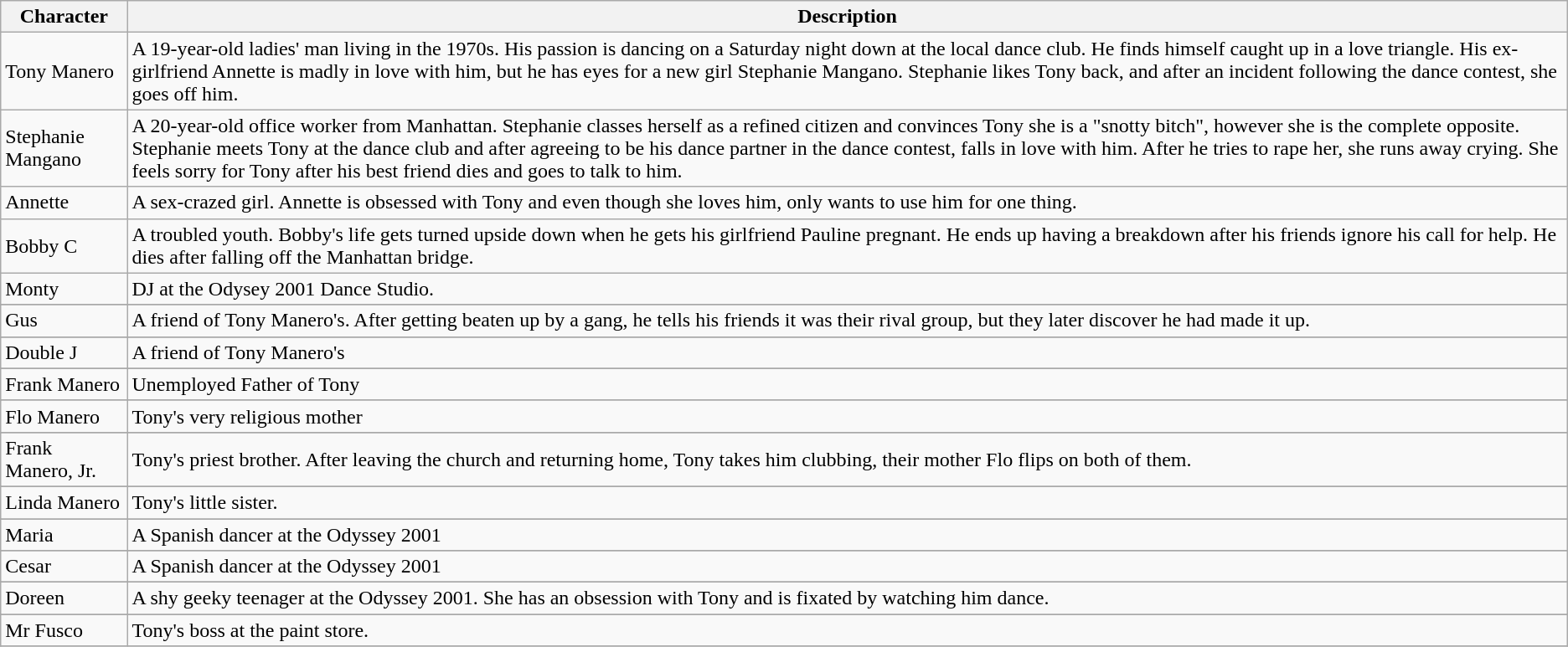<table class="wikitable">
<tr>
<th>Character</th>
<th>Description</th>
</tr>
<tr>
<td>Tony Manero</td>
<td>A 19-year-old ladies' man living in the 1970s. His passion is dancing on a Saturday night down at the local dance club. He finds himself caught up in a love triangle. His ex-girlfriend Annette is madly in love with him, but he has eyes for a new girl Stephanie Mangano. Stephanie likes Tony back, and after an incident following the dance contest, she goes off him.</td>
</tr>
<tr>
<td>Stephanie Mangano</td>
<td>A 20-year-old office worker from Manhattan. Stephanie classes herself as a refined citizen and convinces Tony she is a "snotty bitch", however she is the complete opposite. Stephanie meets Tony at the dance club and after agreeing to be his dance partner in the dance contest, falls in love with him. After he tries to rape her, she runs away crying. She feels sorry for Tony after his best friend dies and goes to talk to him.</td>
</tr>
<tr>
<td>Annette</td>
<td>A sex-crazed girl. Annette is obsessed with Tony and even though she loves him, only wants to use him for one thing.</td>
</tr>
<tr>
<td>Bobby C</td>
<td>A troubled youth. Bobby's life gets turned upside down when he gets his girlfriend Pauline pregnant. He ends up having a breakdown after his friends ignore his call for help. He dies after falling off the Manhattan bridge.</td>
</tr>
<tr>
<td>Monty</td>
<td>DJ at the Odysey 2001 Dance Studio.</td>
</tr>
<tr>
</tr>
<tr>
<td>Gus</td>
<td>A friend of Tony Manero's. After getting beaten up by a gang, he tells his friends it was their rival group, but they later discover he had made it up.</td>
</tr>
<tr>
</tr>
<tr>
<td>Double J</td>
<td>A friend of Tony Manero's</td>
</tr>
<tr>
</tr>
<tr>
<td>Frank Manero</td>
<td>Unemployed Father of Tony</td>
</tr>
<tr>
</tr>
<tr>
<td>Flo Manero</td>
<td>Tony's very religious mother</td>
</tr>
<tr>
</tr>
<tr>
<td>Frank Manero, Jr.</td>
<td>Tony's priest brother. After leaving the church and returning home, Tony takes him clubbing, their mother Flo flips on both of them.</td>
</tr>
<tr>
</tr>
<tr>
<td>Linda Manero</td>
<td>Tony's little sister.</td>
</tr>
<tr>
</tr>
<tr>
<td>Maria</td>
<td>A Spanish dancer at the Odyssey 2001</td>
</tr>
<tr>
</tr>
<tr>
<td>Cesar</td>
<td>A Spanish dancer at the Odyssey 2001</td>
</tr>
<tr>
</tr>
<tr>
<td>Doreen</td>
<td>A shy geeky teenager at the Odyssey 2001. She has an obsession with Tony and is fixated by watching him dance.</td>
</tr>
<tr>
</tr>
<tr>
<td>Mr Fusco</td>
<td>Tony's boss at the paint store.</td>
</tr>
<tr>
</tr>
</table>
